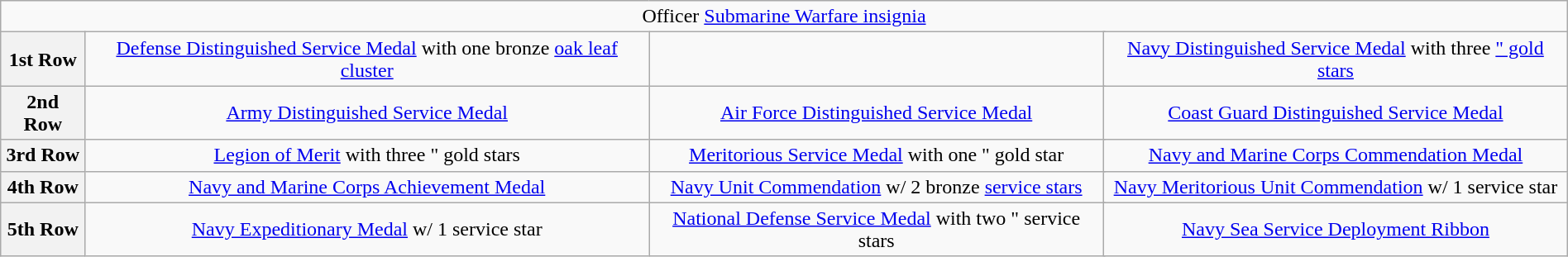<table class="wikitable" style="margin:1em auto; text-align:center;">
<tr>
<td colspan="12">Officer <a href='#'>Submarine Warfare insignia</a></td>
</tr>
<tr>
<th>1st Row</th>
<td colspan="3"><a href='#'>Defense Distinguished Service Medal</a> with one bronze <a href='#'>oak leaf cluster</a></td>
<td colspan="3"></td>
<td colspan="3"><a href='#'>Navy Distinguished Service Medal</a> with three <a href='#'>" gold stars</a></td>
</tr>
<tr>
<th>2nd Row</th>
<td colspan="3"><a href='#'>Army Distinguished Service Medal</a></td>
<td colspan="3"><a href='#'>Air Force Distinguished Service Medal</a></td>
<td colspan="3"><a href='#'>Coast Guard Distinguished Service Medal</a></td>
</tr>
<tr>
<th>3rd Row</th>
<td colspan="3"><a href='#'>Legion of Merit</a> with three " gold stars</td>
<td colspan="3"><a href='#'>Meritorious Service Medal</a> with one " gold star</td>
<td colspan="3"><a href='#'>Navy and Marine Corps Commendation Medal</a></td>
</tr>
<tr>
<th>4th Row</th>
<td colspan="3"><a href='#'>Navy and Marine Corps Achievement Medal</a></td>
<td colspan="3"><a href='#'>Navy Unit Commendation</a> w/ 2 bronze <a href='#'>service stars</a></td>
<td colspan="3"><a href='#'>Navy Meritorious Unit Commendation</a> w/ 1 service star</td>
</tr>
<tr>
<th>5th Row</th>
<td colspan="3"><a href='#'>Navy Expeditionary Medal</a> w/ 1 service star</td>
<td colspan="3"><a href='#'>National Defense Service Medal</a> with two " service stars</td>
<td colspan="3"><a href='#'>Navy Sea Service Deployment Ribbon</a></td>
</tr>
</table>
